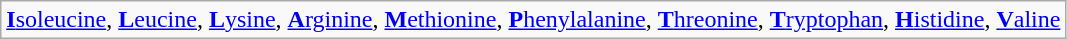<table class="wikitable">
<tr>
<td><a href='#'><strong>I</strong>soleucine</a>, <a href='#'><strong>L</strong>eucine</a>, <a href='#'><strong>L</strong>ysine</a>, <a href='#'><strong>A</strong>rginine</a>, <a href='#'><strong>M</strong>ethionine</a>, <a href='#'><strong>P</strong>henylalanine</a>, <a href='#'><strong>T</strong>hreonine</a>, <a href='#'><strong>T</strong>ryptophan</a>, <a href='#'><strong>H</strong>istidine</a>, <a href='#'><strong>V</strong>aline</a></td>
</tr>
</table>
